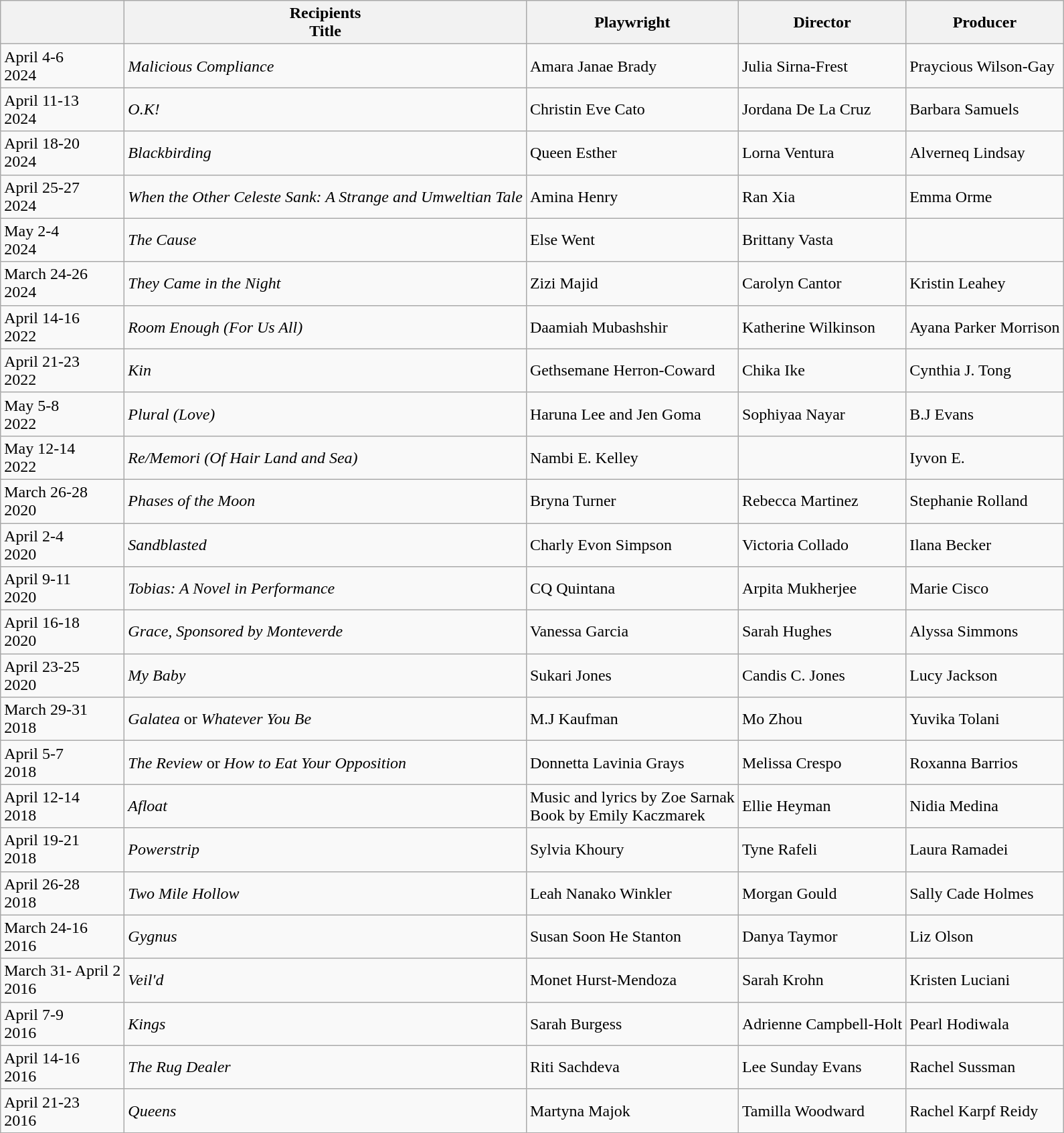<table class="wikitable">
<tr>
<th></th>
<th>Recipients<br>Title</th>
<th>Playwright</th>
<th>Director</th>
<th>Producer</th>
</tr>
<tr>
<td>April 4-6<br>2024</td>
<td><em>Malicious Compliance</em></td>
<td>Amara Janae Brady</td>
<td>Julia Sirna-Frest</td>
<td>Praycious Wilson-Gay</td>
</tr>
<tr>
<td>April 11-13<br>2024</td>
<td><em>O.K!</em></td>
<td>Christin Eve Cato</td>
<td>Jordana De La Cruz</td>
<td>Barbara Samuels</td>
</tr>
<tr>
<td>April 18-20<br>2024</td>
<td><em>Blackbirding</em></td>
<td>Queen Esther</td>
<td>Lorna Ventura</td>
<td>Alverneq Lindsay</td>
</tr>
<tr>
<td>April 25-27<br>2024</td>
<td><em>When the Other Celeste Sank: A Strange and Umweltian Tale</em></td>
<td>Amina Henry</td>
<td>Ran Xia</td>
<td>Emma Orme</td>
</tr>
<tr>
<td>May 2-4<br>2024</td>
<td><em>The Cause</em></td>
<td>Else Went</td>
<td>Brittany Vasta</td>
<td></td>
</tr>
<tr>
<td>March 24-26<br>2024</td>
<td><em>They Came in the Night</em></td>
<td>Zizi Majid</td>
<td>Carolyn Cantor</td>
<td>Kristin Leahey</td>
</tr>
<tr>
<td>April 14-16<br>2022</td>
<td><em>Room Enough (For Us All)</em></td>
<td>Daamiah Mubashshir</td>
<td>Katherine Wilkinson</td>
<td>Ayana Parker Morrison</td>
</tr>
<tr>
<td>April 21-23<br>2022</td>
<td><em>Kin</em></td>
<td>Gethsemane Herron-Coward</td>
<td>Chika Ike</td>
<td>Cynthia J. Tong</td>
</tr>
<tr>
<td>May 5-8<br>2022</td>
<td><em>Plural (Love)</em></td>
<td>Haruna Lee and Jen Goma</td>
<td>Sophiyaa Nayar</td>
<td>B.J Evans</td>
</tr>
<tr>
<td>May 12-14<br>2022</td>
<td><em>Re/Memori (Of Hair Land and Sea)</em></td>
<td>Nambi E. Kelley</td>
<td></td>
<td>Iyvon E.</td>
</tr>
<tr>
<td>March 26-28<br>2020</td>
<td><em>Phases of the Moon</em></td>
<td>Bryna Turner</td>
<td>Rebecca Martinez</td>
<td>Stephanie Rolland</td>
</tr>
<tr>
<td>April 2-4<br>2020</td>
<td><em>Sandblasted</em></td>
<td>Charly Evon Simpson</td>
<td>Victoria Collado</td>
<td>Ilana Becker</td>
</tr>
<tr>
<td>April 9-11<br>2020</td>
<td><em>Tobias: A Novel in Performance</em></td>
<td>CQ Quintana</td>
<td>Arpita Mukherjee</td>
<td>Marie Cisco</td>
</tr>
<tr>
<td>April 16-18<br>2020</td>
<td><em>Grace, Sponsored by Monteverde</em></td>
<td>Vanessa Garcia</td>
<td>Sarah Hughes</td>
<td>Alyssa Simmons</td>
</tr>
<tr>
<td>April 23-25<br>2020</td>
<td><em>My Baby</em></td>
<td>Sukari Jones</td>
<td>Candis C. Jones</td>
<td>Lucy Jackson</td>
</tr>
<tr>
<td>March 29-31<br>2018</td>
<td><em>Galatea</em> or <em>Whatever You Be</em></td>
<td>M.J Kaufman</td>
<td>Mo Zhou</td>
<td>Yuvika Tolani</td>
</tr>
<tr>
<td>April 5-7<br>2018</td>
<td><em>The Review</em> or <em>How to Eat Your Opposition</em></td>
<td>Donnetta Lavinia Grays</td>
<td>Melissa Crespo</td>
<td>Roxanna Barrios</td>
</tr>
<tr>
<td>April 12-14<br>2018</td>
<td><em>Afloat</em></td>
<td>Music and lyrics by Zoe Sarnak<br>Book by Emily Kaczmarek</td>
<td>Ellie Heyman</td>
<td>Nidia Medina</td>
</tr>
<tr>
<td>April 19-21<br>2018</td>
<td><em>Powerstrip</em></td>
<td>Sylvia Khoury</td>
<td>Tyne Rafeli</td>
<td>Laura Ramadei</td>
</tr>
<tr>
<td>April 26-28<br>2018</td>
<td><em>Two Mile Hollow</em></td>
<td>Leah Nanako Winkler</td>
<td>Morgan Gould</td>
<td>Sally Cade Holmes</td>
</tr>
<tr>
<td>March 24-16<br>2016</td>
<td><em>Gygnus</em></td>
<td>Susan Soon He Stanton</td>
<td>Danya Taymor</td>
<td>Liz Olson</td>
</tr>
<tr>
<td>March 31- April 2<br>2016</td>
<td><em>Veil'd</em></td>
<td>Monet Hurst-Mendoza</td>
<td>Sarah Krohn</td>
<td>Kristen Luciani</td>
</tr>
<tr>
<td>April 7-9<br>2016</td>
<td><em>Kings</em></td>
<td>Sarah Burgess</td>
<td>Adrienne Campbell-Holt</td>
<td>Pearl Hodiwala</td>
</tr>
<tr>
<td>April 14-16<br>2016</td>
<td><em>The Rug Dealer</em></td>
<td>Riti Sachdeva</td>
<td>Lee Sunday Evans</td>
<td>Rachel Sussman</td>
</tr>
<tr>
<td>April 21-23<br>2016</td>
<td><em>Queens</em></td>
<td>Martyna Majok</td>
<td>Tamilla Woodward</td>
<td>Rachel Karpf Reidy</td>
</tr>
</table>
